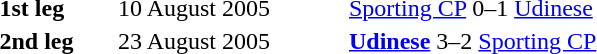<table>
<tr ---->
<td width="75"></td>
</tr>
<tr ---->
<td width="75"></td>
<td width="150"></td>
<td width="200"></td>
</tr>
<tr ---->
<td><strong>1st leg</strong></td>
<td>10 August 2005</td>
<td><a href='#'>Sporting CP</a> 0–1 <a href='#'>Udinese</a></td>
</tr>
<tr ---->
<td><strong>2nd leg</strong></td>
<td>23 August 2005</td>
<td><strong><a href='#'>Udinese</a></strong> 3–2 <a href='#'>Sporting CP</a></td>
</tr>
</table>
